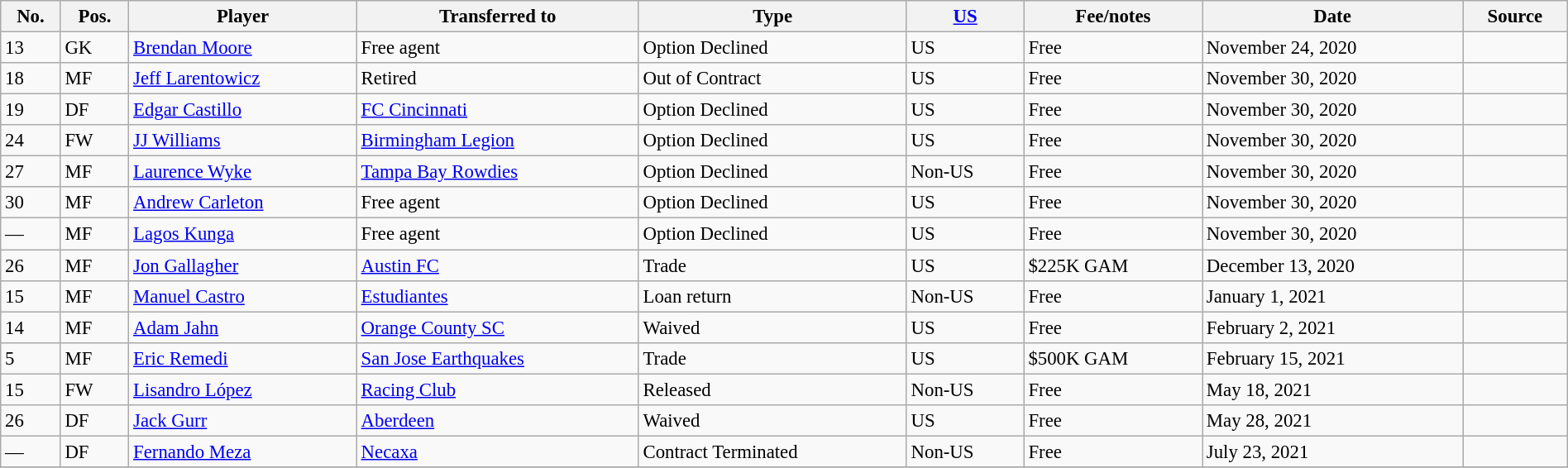<table class="wikitable sortable" style="width:100%; text-align:center; font-size:95%; text-align:left;">
<tr>
<th>No.</th>
<th>Pos.</th>
<th>Player</th>
<th>Transferred to</th>
<th>Type</th>
<th><a href='#'>US</a></th>
<th>Fee/notes</th>
<th>Date</th>
<th>Source</th>
</tr>
<tr>
<td>13</td>
<td>GK</td>
<td> <a href='#'>Brendan Moore</a></td>
<td>Free agent</td>
<td>Option Declined</td>
<td>US</td>
<td>Free</td>
<td>November 24, 2020</td>
<td></td>
</tr>
<tr>
<td>18</td>
<td>MF</td>
<td> <a href='#'>Jeff Larentowicz</a></td>
<td>Retired</td>
<td>Out of Contract</td>
<td>US</td>
<td>Free</td>
<td>November 30, 2020</td>
<td></td>
</tr>
<tr>
<td>19</td>
<td>DF</td>
<td> <a href='#'>Edgar Castillo</a></td>
<td> <a href='#'>FC Cincinnati</a></td>
<td>Option Declined</td>
<td>US</td>
<td>Free</td>
<td>November 30, 2020</td>
<td></td>
</tr>
<tr>
<td>24</td>
<td>FW</td>
<td> <a href='#'>JJ Williams</a></td>
<td> <a href='#'>Birmingham Legion</a></td>
<td>Option Declined</td>
<td>US</td>
<td>Free</td>
<td>November 30, 2020</td>
<td></td>
</tr>
<tr>
<td>27</td>
<td>MF</td>
<td> <a href='#'>Laurence Wyke</a></td>
<td> <a href='#'>Tampa Bay Rowdies</a></td>
<td>Option Declined</td>
<td>Non-US</td>
<td>Free</td>
<td>November 30, 2020</td>
<td></td>
</tr>
<tr>
<td>30</td>
<td>MF</td>
<td> <a href='#'>Andrew Carleton</a></td>
<td>Free agent</td>
<td>Option Declined</td>
<td>US</td>
<td>Free</td>
<td>November 30, 2020</td>
<td></td>
</tr>
<tr>
<td>—</td>
<td>MF</td>
<td> <a href='#'>Lagos Kunga</a></td>
<td>Free agent</td>
<td>Option Declined</td>
<td>US</td>
<td>Free</td>
<td>November 30, 2020</td>
<td></td>
</tr>
<tr>
<td>26</td>
<td>MF</td>
<td> <a href='#'>Jon Gallagher</a></td>
<td> <a href='#'>Austin FC</a></td>
<td>Trade</td>
<td>US</td>
<td>$225K GAM</td>
<td>December 13, 2020</td>
<td></td>
</tr>
<tr>
<td>15</td>
<td>MF</td>
<td> <a href='#'>Manuel Castro</a></td>
<td> <a href='#'>Estudiantes</a></td>
<td>Loan return</td>
<td>Non-US</td>
<td>Free</td>
<td>January 1, 2021</td>
<td></td>
</tr>
<tr>
<td>14</td>
<td>MF</td>
<td> <a href='#'>Adam Jahn</a></td>
<td> <a href='#'>Orange County SC</a></td>
<td>Waived</td>
<td>US</td>
<td>Free</td>
<td>February 2, 2021</td>
<td></td>
</tr>
<tr>
<td>5</td>
<td>MF</td>
<td> <a href='#'>Eric Remedi</a></td>
<td> <a href='#'>San Jose Earthquakes</a></td>
<td>Trade</td>
<td>US</td>
<td>$500K GAM</td>
<td>February 15, 2021</td>
<td></td>
</tr>
<tr>
<td>15</td>
<td>FW</td>
<td> <a href='#'>Lisandro López</a></td>
<td> <a href='#'>Racing Club</a></td>
<td>Released</td>
<td>Non-US</td>
<td>Free</td>
<td>May 18, 2021</td>
<td></td>
</tr>
<tr>
<td>26</td>
<td>DF</td>
<td> <a href='#'>Jack Gurr</a></td>
<td> <a href='#'>Aberdeen</a></td>
<td>Waived</td>
<td>US</td>
<td>Free</td>
<td>May 28, 2021</td>
<td></td>
</tr>
<tr>
<td>—</td>
<td>DF</td>
<td> <a href='#'>Fernando Meza</a></td>
<td> <a href='#'>Necaxa</a></td>
<td>Contract Terminated</td>
<td>Non-US</td>
<td>Free</td>
<td>July 23, 2021</td>
<td></td>
</tr>
<tr>
</tr>
</table>
